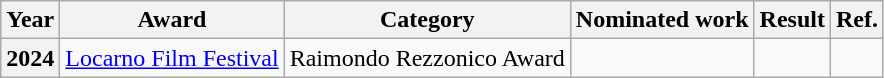<table class="wikitable sortable plainrowheaders">
<tr>
<th scope="col">Year</th>
<th scope="col">Award</th>
<th scope="col">Category</th>
<th scope="col">Nominated work</th>
<th scope="col">Result</th>
<th scope="col" class="unsortable">Ref.</th>
</tr>
<tr>
<th scope="row">2024</th>
<td><a href='#'>Locarno Film Festival</a></td>
<td>Raimondo Rezzonico Award</td>
<td></td>
<td></td>
<td align="center"></td>
</tr>
</table>
